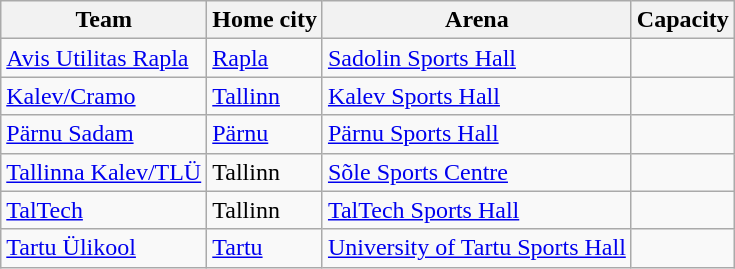<table class="wikitable sortable">
<tr>
<th>Team</th>
<th>Home city</th>
<th>Arena</th>
<th>Capacity</th>
</tr>
<tr>
<td><a href='#'>Avis Utilitas Rapla</a></td>
<td><a href='#'>Rapla</a></td>
<td><a href='#'>Sadolin Sports Hall</a></td>
<td align="center"></td>
</tr>
<tr>
<td><a href='#'>Kalev/Cramo</a></td>
<td><a href='#'>Tallinn</a></td>
<td><a href='#'>Kalev Sports Hall</a></td>
<td align="center"></td>
</tr>
<tr>
<td><a href='#'>Pärnu Sadam</a></td>
<td><a href='#'>Pärnu</a></td>
<td><a href='#'>Pärnu Sports Hall</a></td>
<td align="center"></td>
</tr>
<tr>
<td><a href='#'>Tallinna Kalev/TLÜ</a></td>
<td>Tallinn</td>
<td><a href='#'>Sõle Sports Centre</a></td>
<td align="center"></td>
</tr>
<tr>
<td><a href='#'>TalTech</a></td>
<td>Tallinn</td>
<td><a href='#'>TalTech Sports Hall</a></td>
<td align="center"></td>
</tr>
<tr>
<td><a href='#'>Tartu Ülikool</a></td>
<td><a href='#'>Tartu</a></td>
<td><a href='#'>University of Tartu Sports Hall</a></td>
<td align="center"></td>
</tr>
</table>
